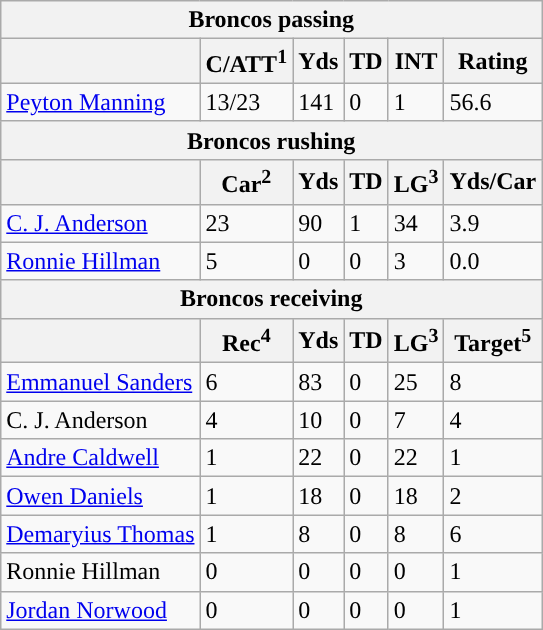<table class="wikitable">
<tr>
<th colspan="6">Broncos passing</th>
</tr>
<tr>
<th></th>
<th>C/ATT<sup>1</sup></th>
<th>Yds</th>
<th>TD</th>
<th>INT</th>
<th>Rating</th>
</tr>
<tr>
<td><a href='#'>Peyton Manning</a></td>
<td>13/23</td>
<td>141</td>
<td>0</td>
<td>1</td>
<td>56.6</td>
</tr>
<tr>
<th colspan="6">Broncos rushing</th>
</tr>
<tr>
<th></th>
<th>Car<sup>2</sup></th>
<th>Yds</th>
<th>TD</th>
<th>LG<sup>3</sup></th>
<th>Yds/Car</th>
</tr>
<tr>
<td><a href='#'>C. J. Anderson</a></td>
<td>23</td>
<td>90</td>
<td>1</td>
<td>34</td>
<td>3.9</td>
</tr>
<tr>
<td><a href='#'>Ronnie Hillman</a></td>
<td>5</td>
<td>0</td>
<td>0</td>
<td>3</td>
<td>0.0</td>
</tr>
<tr>
<th colspan="6">Broncos receiving</th>
</tr>
<tr>
<th></th>
<th>Rec<sup>4</sup></th>
<th>Yds</th>
<th>TD</th>
<th>LG<sup>3</sup></th>
<th>Target<sup>5</sup></th>
</tr>
<tr>
<td><a href='#'>Emmanuel Sanders</a></td>
<td>6</td>
<td>83</td>
<td>0</td>
<td>25</td>
<td>8</td>
</tr>
<tr>
<td>C. J. Anderson</td>
<td>4</td>
<td>10</td>
<td>0</td>
<td>7</td>
<td>4</td>
</tr>
<tr>
<td><a href='#'>Andre Caldwell</a></td>
<td>1</td>
<td>22</td>
<td>0</td>
<td>22</td>
<td>1</td>
</tr>
<tr>
<td><a href='#'>Owen Daniels</a></td>
<td>1</td>
<td>18</td>
<td>0</td>
<td>18</td>
<td>2</td>
</tr>
<tr>
<td><a href='#'>Demaryius Thomas</a></td>
<td>1</td>
<td>8</td>
<td>0</td>
<td>8</td>
<td>6</td>
</tr>
<tr>
<td>Ronnie Hillman</td>
<td>0</td>
<td>0</td>
<td>0</td>
<td>0</td>
<td>1</td>
</tr>
<tr>
<td><a href='#'>Jordan Norwood</a></td>
<td>0</td>
<td>0</td>
<td>0</td>
<td>0</td>
<td>1</td>
</tr>
</table>
